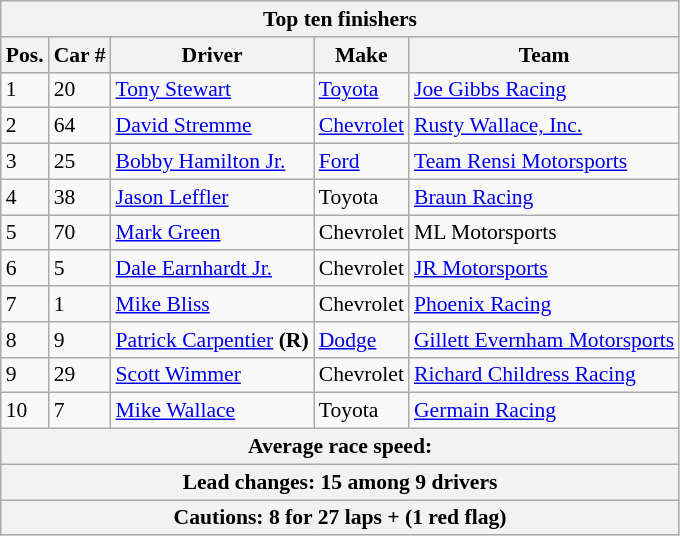<table class="wikitable" style="font-size: 90%;">
<tr>
<th colspan=9>Top ten finishers</th>
</tr>
<tr>
<th>Pos.</th>
<th>Car #</th>
<th>Driver</th>
<th>Make</th>
<th>Team</th>
</tr>
<tr>
<td>1</td>
<td>20</td>
<td><a href='#'>Tony Stewart</a></td>
<td><a href='#'>Toyota</a></td>
<td><a href='#'>Joe Gibbs Racing</a></td>
</tr>
<tr>
<td>2</td>
<td>64</td>
<td><a href='#'>David Stremme</a></td>
<td><a href='#'>Chevrolet</a></td>
<td><a href='#'>Rusty Wallace, Inc.</a></td>
</tr>
<tr>
<td>3</td>
<td>25</td>
<td><a href='#'>Bobby Hamilton Jr.</a></td>
<td><a href='#'>Ford</a></td>
<td><a href='#'>Team Rensi Motorsports</a></td>
</tr>
<tr>
<td>4</td>
<td>38</td>
<td><a href='#'>Jason Leffler</a></td>
<td>Toyota</td>
<td><a href='#'>Braun Racing</a></td>
</tr>
<tr>
<td>5</td>
<td>70</td>
<td><a href='#'>Mark Green</a></td>
<td>Chevrolet</td>
<td>ML Motorsports</td>
</tr>
<tr>
<td>6</td>
<td>5</td>
<td><a href='#'>Dale Earnhardt Jr.</a></td>
<td>Chevrolet</td>
<td><a href='#'>JR Motorsports</a></td>
</tr>
<tr>
<td>7</td>
<td>1</td>
<td><a href='#'>Mike Bliss</a></td>
<td>Chevrolet</td>
<td><a href='#'>Phoenix Racing</a></td>
</tr>
<tr>
<td>8</td>
<td>9</td>
<td><a href='#'>Patrick Carpentier</a> <strong>(R)</strong></td>
<td><a href='#'>Dodge</a></td>
<td><a href='#'>Gillett Evernham Motorsports</a></td>
</tr>
<tr>
<td>9</td>
<td>29</td>
<td><a href='#'>Scott Wimmer</a></td>
<td>Chevrolet</td>
<td><a href='#'>Richard Childress Racing</a></td>
</tr>
<tr>
<td>10</td>
<td>7</td>
<td><a href='#'>Mike Wallace</a></td>
<td>Toyota</td>
<td><a href='#'>Germain Racing</a></td>
</tr>
<tr>
<th colspan=9>Average race speed: </th>
</tr>
<tr>
<th colspan=9>Lead changes: 15 among 9 drivers</th>
</tr>
<tr>
<th colspan=9>Cautions: 8 for 27 laps + (1 red flag)</th>
</tr>
</table>
